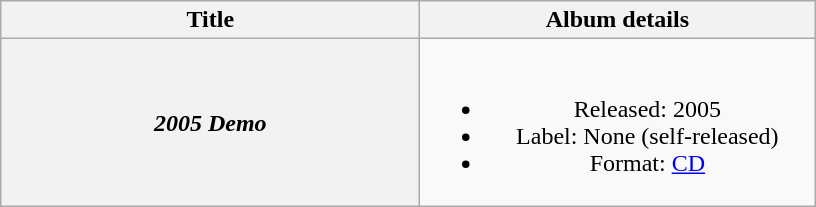<table class="wikitable plainrowheaders" style="text-align:center;">
<tr>
<th scope="col" style="width:17em;">Title</th>
<th scope="col" style="width:16em;">Album details</th>
</tr>
<tr>
<th scope="row"><em>2005 Demo</em></th>
<td><br><ul><li>Released: 2005</li><li>Label: None (self-released)</li><li>Format: <a href='#'>CD</a></li></ul></td>
</tr>
</table>
